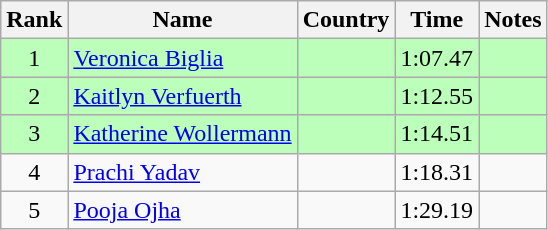<table class="wikitable" style="text-align:center">
<tr>
<th>Rank</th>
<th>Name</th>
<th>Country</th>
<th>Time</th>
<th>Notes</th>
</tr>
<tr bgcolor=bbffbb>
<td>1</td>
<td align="left"><a href='#'>Veronica Biglia</a></td>
<td align="left"></td>
<td>1:07.47</td>
<td></td>
</tr>
<tr bgcolor=bbffbb>
<td>2</td>
<td align="left"><a href='#'>Kaitlyn Verfuerth</a></td>
<td align="left"></td>
<td>1:12.55</td>
<td></td>
</tr>
<tr bgcolor=bbffbb>
<td>3</td>
<td align="left"><a href='#'>Katherine Wollermann</a></td>
<td align="left"></td>
<td>1:14.51</td>
<td></td>
</tr>
<tr>
<td>4</td>
<td align="left"><a href='#'>Prachi Yadav</a></td>
<td align="left"></td>
<td>1:18.31</td>
<td></td>
</tr>
<tr>
<td>5</td>
<td align="left"><a href='#'>Pooja Ojha</a></td>
<td align="left"></td>
<td>1:29.19</td>
<td></td>
</tr>
</table>
